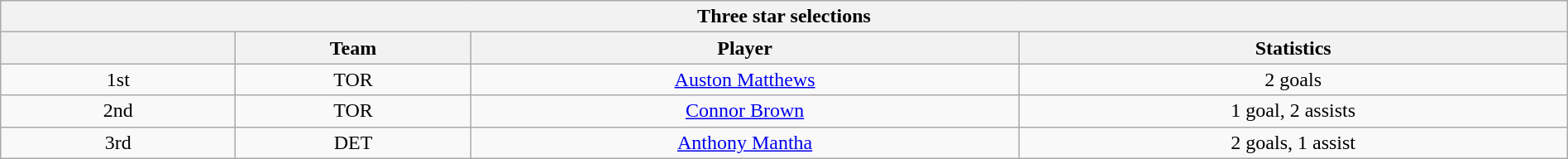<table class="wikitable" style="width:100%;text-align: center;">
<tr>
<th colspan=4>Three star selections</th>
</tr>
<tr>
<th style="width:15%;"></th>
<th style="width:15%;">Team</th>
<th style="width:35%;">Player</th>
<th style="width:35%;">Statistics</th>
</tr>
<tr>
<td>1st</td>
<td>TOR</td>
<td><a href='#'>Auston Matthews</a></td>
<td>2 goals</td>
</tr>
<tr>
<td>2nd</td>
<td>TOR</td>
<td><a href='#'>Connor Brown</a></td>
<td>1 goal, 2 assists</td>
</tr>
<tr>
<td>3rd</td>
<td>DET</td>
<td><a href='#'>Anthony Mantha</a></td>
<td>2 goals, 1 assist</td>
</tr>
</table>
